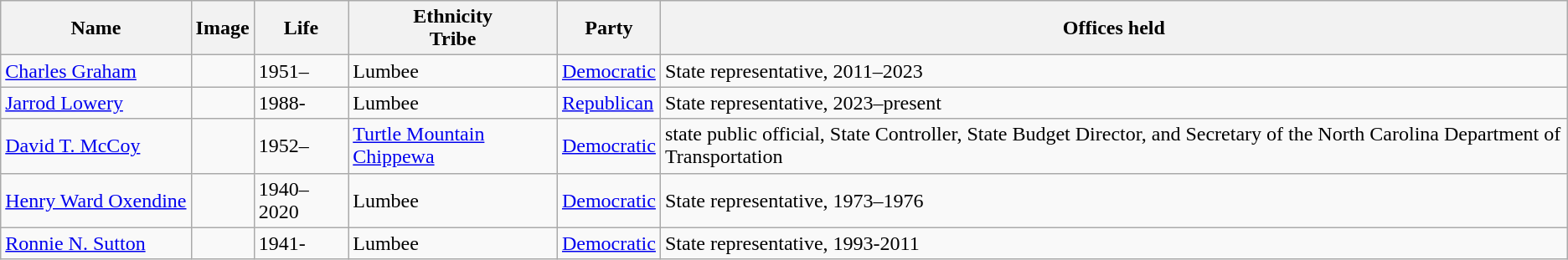<table class="wikitable">
<tr>
<th>Name</th>
<th>Image</th>
<th>Life</th>
<th>Ethnicity<br>Tribe</th>
<th>Party</th>
<th>Offices held</th>
</tr>
<tr>
<td style="white-space:nowrap;"><a href='#'>Charles Graham</a></td>
<td></td>
<td>1951–</td>
<td>Lumbee</td>
<td><a href='#'>Democratic</a></td>
<td>State representative, 2011–2023</td>
</tr>
<tr>
<td style="white-space:nowrap;"><a href='#'>Jarrod Lowery</a></td>
<td></td>
<td>1988-</td>
<td>Lumbee</td>
<td><a href='#'>Republican</a></td>
<td>State representative, 2023–present</td>
</tr>
<tr>
<td style="white-space:nowrap;"><a href='#'>David T. McCoy</a></td>
<td></td>
<td>1952–</td>
<td><a href='#'>Turtle Mountain Chippewa</a></td>
<td><a href='#'>Democratic</a></td>
<td>state public official, State Controller, State Budget Director, and Secretary of the North Carolina Department of Transportation</td>
</tr>
<tr>
<td style="white-space:nowrap;"><a href='#'>Henry Ward Oxendine</a></td>
<td></td>
<td>1940–2020</td>
<td>Lumbee</td>
<td><a href='#'>Democratic</a></td>
<td>State representative, 1973–1976</td>
</tr>
<tr>
<td style="white-space:nowrap;"><a href='#'>Ronnie N. Sutton</a></td>
<td></td>
<td>1941-</td>
<td>Lumbee</td>
<td><a href='#'>Democratic</a></td>
<td>State representative, 1993-2011</td>
</tr>
</table>
